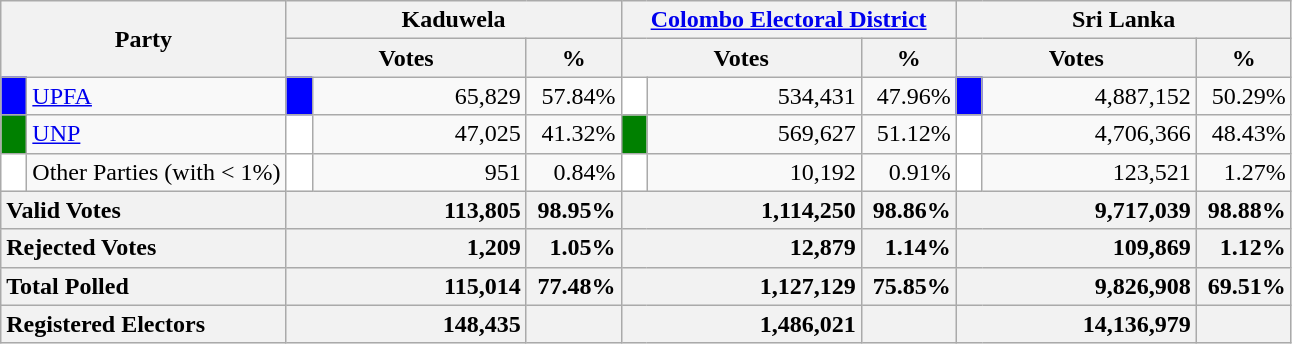<table class="wikitable">
<tr>
<th colspan="2" width="144px"rowspan="2">Party</th>
<th colspan="3" width="216px">Kaduwela</th>
<th colspan="3" width="216px"><a href='#'>Colombo Electoral District</a></th>
<th colspan="3" width="216px">Sri Lanka</th>
</tr>
<tr>
<th colspan="2" width="144px">Votes</th>
<th>%</th>
<th colspan="2" width="144px">Votes</th>
<th>%</th>
<th colspan="2" width="144px">Votes</th>
<th>%</th>
</tr>
<tr>
<td style="background-color:blue;" width="10px"></td>
<td style="text-align:left;"><a href='#'>UPFA</a></td>
<td style="background-color:blue;" width="10px"></td>
<td style="text-align:right;">65,829</td>
<td style="text-align:right;">57.84%</td>
<td style="background-color:white;" width="10px"></td>
<td style="text-align:right;">534,431</td>
<td style="text-align:right;">47.96%</td>
<td style="background-color:blue;" width="10px"></td>
<td style="text-align:right;">4,887,152</td>
<td style="text-align:right;">50.29%</td>
</tr>
<tr>
<td style="background-color:green;" width="10px"></td>
<td style="text-align:left;"><a href='#'>UNP</a></td>
<td style="background-color:white;" width="10px"></td>
<td style="text-align:right;">47,025</td>
<td style="text-align:right;">41.32%</td>
<td style="background-color:green;" width="10px"></td>
<td style="text-align:right;">569,627</td>
<td style="text-align:right;">51.12%</td>
<td style="background-color:white;" width="10px"></td>
<td style="text-align:right;">4,706,366</td>
<td style="text-align:right;">48.43%</td>
</tr>
<tr>
<td style="background-color:white;" width="10px"></td>
<td style="text-align:left;">Other Parties (with < 1%)</td>
<td style="background-color:white;" width="10px"></td>
<td style="text-align:right;">951</td>
<td style="text-align:right;">0.84%</td>
<td style="background-color:white;" width="10px"></td>
<td style="text-align:right;">10,192</td>
<td style="text-align:right;">0.91%</td>
<td style="background-color:white;" width="10px"></td>
<td style="text-align:right;">123,521</td>
<td style="text-align:right;">1.27%</td>
</tr>
<tr>
<th colspan="2" width="144px"style="text-align:left;">Valid Votes</th>
<th style="text-align:right;"colspan="2" width="144px">113,805</th>
<th style="text-align:right;">98.95%</th>
<th style="text-align:right;"colspan="2" width="144px">1,114,250</th>
<th style="text-align:right;">98.86%</th>
<th style="text-align:right;"colspan="2" width="144px">9,717,039</th>
<th style="text-align:right;">98.88%</th>
</tr>
<tr>
<th colspan="2" width="144px"style="text-align:left;">Rejected Votes</th>
<th style="text-align:right;"colspan="2" width="144px">1,209</th>
<th style="text-align:right;">1.05%</th>
<th style="text-align:right;"colspan="2" width="144px">12,879</th>
<th style="text-align:right;">1.14%</th>
<th style="text-align:right;"colspan="2" width="144px">109,869</th>
<th style="text-align:right;">1.12%</th>
</tr>
<tr>
<th colspan="2" width="144px"style="text-align:left;">Total Polled</th>
<th style="text-align:right;"colspan="2" width="144px">115,014</th>
<th style="text-align:right;">77.48%</th>
<th style="text-align:right;"colspan="2" width="144px">1,127,129</th>
<th style="text-align:right;">75.85%</th>
<th style="text-align:right;"colspan="2" width="144px">9,826,908</th>
<th style="text-align:right;">69.51%</th>
</tr>
<tr>
<th colspan="2" width="144px"style="text-align:left;">Registered Electors</th>
<th style="text-align:right;"colspan="2" width="144px">148,435</th>
<th></th>
<th style="text-align:right;"colspan="2" width="144px">1,486,021</th>
<th></th>
<th style="text-align:right;"colspan="2" width="144px">14,136,979</th>
<th></th>
</tr>
</table>
